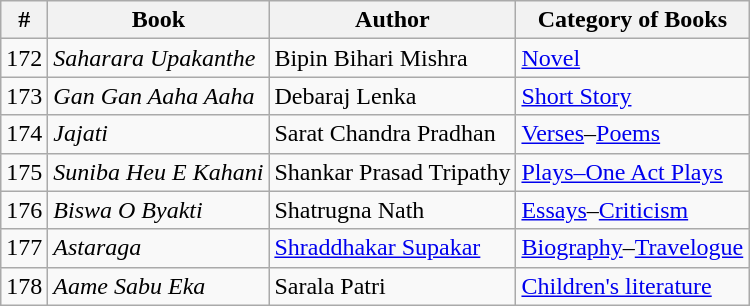<table class="wikitable">
<tr>
<th>#</th>
<th>Book</th>
<th>Author</th>
<th>Category of Books</th>
</tr>
<tr>
<td>172</td>
<td><em>Saharara Upakanthe</em></td>
<td>Bipin Bihari Mishra</td>
<td><a href='#'>Novel</a></td>
</tr>
<tr>
<td>173</td>
<td><em>Gan Gan Aaha Aaha</em></td>
<td>Debaraj Lenka</td>
<td><a href='#'>Short Story</a></td>
</tr>
<tr>
<td>174</td>
<td><em>Jajati</em></td>
<td>Sarat Chandra Pradhan</td>
<td><a href='#'>Verses</a>–<a href='#'>Poems</a></td>
</tr>
<tr>
<td>175</td>
<td><em>Suniba Heu E Kahani</em></td>
<td>Shankar Prasad Tripathy</td>
<td><a href='#'>Plays–One Act Plays</a></td>
</tr>
<tr>
<td>176</td>
<td><em>Biswa O Byakti</em></td>
<td>Shatrugna Nath</td>
<td><a href='#'>Essays</a>–<a href='#'>Criticism</a></td>
</tr>
<tr>
<td>177</td>
<td><em>Astaraga</em></td>
<td><a href='#'>Shraddhakar Supakar</a></td>
<td><a href='#'>Biography</a>–<a href='#'>Travelogue</a></td>
</tr>
<tr>
<td>178</td>
<td><em>Aame Sabu Eka</em></td>
<td>Sarala Patri</td>
<td><a href='#'>Children's literature</a></td>
</tr>
</table>
